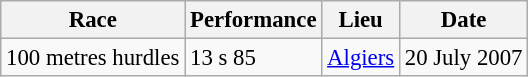<table class="wikitable" style="border-collapse: collapse; font-size: 95%;">
<tr>
<th scope="col">Race</th>
<th scope="col">Performance</th>
<th scope="col">Lieu</th>
<th scope="col">Date</th>
</tr>
<tr>
<td>100 metres hurdles</td>
<td>13 s 85</td>
<td><a href='#'>Algiers</a></td>
<td>20 July 2007</td>
</tr>
</table>
